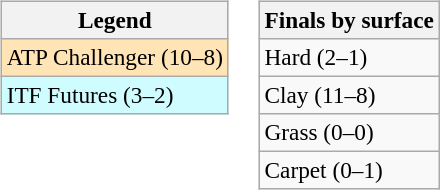<table>
<tr valign=top>
<td><br><table class=wikitable style=font-size:97%>
<tr>
<th>Legend</th>
</tr>
<tr bgcolor=moccasin>
<td>ATP Challenger (10–8)</td>
</tr>
<tr bgcolor=cffcff>
<td>ITF Futures (3–2)</td>
</tr>
</table>
</td>
<td><br><table class=wikitable style=font-size:97%>
<tr>
<th>Finals by surface</th>
</tr>
<tr>
<td>Hard (2–1)</td>
</tr>
<tr>
<td>Clay (11–8)</td>
</tr>
<tr>
<td>Grass (0–0)</td>
</tr>
<tr>
<td>Carpet (0–1)</td>
</tr>
</table>
</td>
</tr>
</table>
